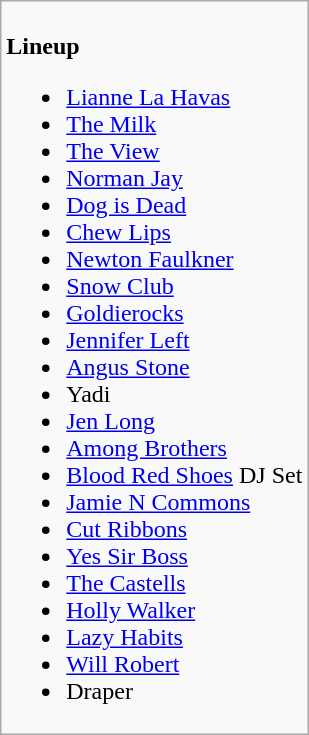<table class="wikitable">
<tr valign="top">
<td><br><strong>Lineup</strong><ul><li><a href='#'>Lianne La Havas</a></li><li><a href='#'>The Milk</a></li><li><a href='#'>The View</a></li><li><a href='#'>Norman Jay</a></li><li><a href='#'>Dog is Dead</a></li><li><a href='#'>Chew Lips</a></li><li><a href='#'>Newton Faulkner</a></li><li><a href='#'>Snow Club</a></li><li><a href='#'>Goldierocks</a></li><li><a href='#'>Jennifer Left</a></li><li><a href='#'>Angus Stone</a></li><li>Yadi</li><li><a href='#'>Jen Long</a></li><li><a href='#'>Among Brothers</a></li><li><a href='#'>Blood Red Shoes</a> DJ Set</li><li><a href='#'>Jamie N Commons</a></li><li><a href='#'>Cut Ribbons</a></li><li><a href='#'>Yes Sir Boss</a></li><li><a href='#'>The Castells</a></li><li><a href='#'>Holly Walker</a></li><li><a href='#'>Lazy Habits</a></li><li><a href='#'>Will Robert</a></li><li>Draper</li></ul></td>
</tr>
</table>
